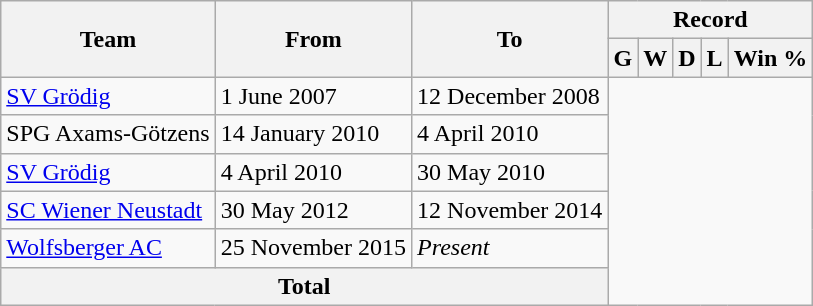<table class="wikitable" style="text-align: center">
<tr>
<th rowspan="2">Team</th>
<th rowspan="2">From</th>
<th rowspan="2">To</th>
<th colspan="5">Record</th>
</tr>
<tr>
<th>G</th>
<th>W</th>
<th>D</th>
<th>L</th>
<th>Win %</th>
</tr>
<tr>
<td align=left><a href='#'>SV Grödig</a></td>
<td align=left>1 June 2007</td>
<td align=left>12 December 2008<br></td>
</tr>
<tr>
<td align=left>SPG Axams-Götzens</td>
<td align=left>14 January 2010</td>
<td align=left>4 April 2010<br></td>
</tr>
<tr>
<td align=left><a href='#'>SV Grödig</a></td>
<td align=left>4 April 2010</td>
<td align=left>30 May 2010<br></td>
</tr>
<tr>
<td align=left><a href='#'>SC Wiener Neustadt</a></td>
<td align=left>30 May 2012</td>
<td align=left>12 November 2014<br></td>
</tr>
<tr>
<td align=left><a href='#'>Wolfsberger AC</a></td>
<td align=left>25 November 2015</td>
<td align=left><em>Present</em><br></td>
</tr>
<tr>
<th colspan="3">Total<br></th>
</tr>
</table>
